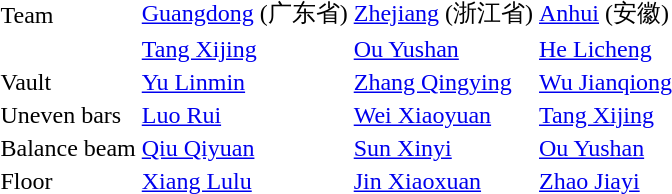<table>
<tr>
<td>Team</td>
<td><a href='#'>Guangdong</a> (广东省)<br></td>
<td><a href='#'>Zhejiang</a> (浙江省)<br></td>
<td valign=top><a href='#'>Anhui</a> (安徽)<br></td>
</tr>
<tr>
<td></td>
<td><a href='#'>Tang Xijing</a></td>
<td><a href='#'>Ou Yushan</a></td>
<td><a href='#'>He Licheng</a></td>
</tr>
<tr>
<td>Vault</td>
<td><a href='#'>Yu Linmin</a></td>
<td><a href='#'>Zhang Qingying</a></td>
<td><a href='#'>Wu Jianqiong</a></td>
</tr>
<tr>
<td>Uneven bars</td>
<td><a href='#'>Luo Rui</a></td>
<td><a href='#'>Wei Xiaoyuan</a></td>
<td><a href='#'>Tang Xijing</a></td>
</tr>
<tr>
<td>Balance beam</td>
<td><a href='#'>Qiu Qiyuan</a></td>
<td><a href='#'>Sun Xinyi</a></td>
<td><a href='#'>Ou Yushan</a></td>
</tr>
<tr>
<td>Floor</td>
<td><a href='#'>Xiang Lulu</a></td>
<td><a href='#'>Jin Xiaoxuan</a></td>
<td><a href='#'>Zhao Jiayi</a></td>
</tr>
</table>
